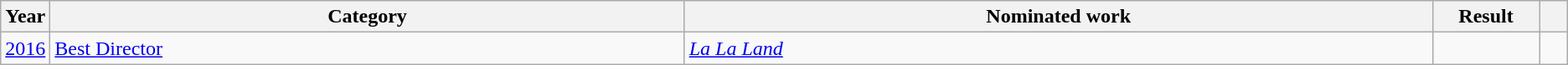<table class=wikitable>
<tr>
<th scope="col" style="width:1em;">Year</th>
<th scope="col" style="width:33em;">Category</th>
<th scope="col" style="width:39em;">Nominated work</th>
<th scope="col" style="width:5em;">Result</th>
<th scope="col" style="width:1em;"></th>
</tr>
<tr>
<td><a href='#'>2016</a></td>
<td><a href='#'>Best Director</a></td>
<td><em><a href='#'>La La Land</a></em></td>
<td></td>
<td></td>
</tr>
</table>
